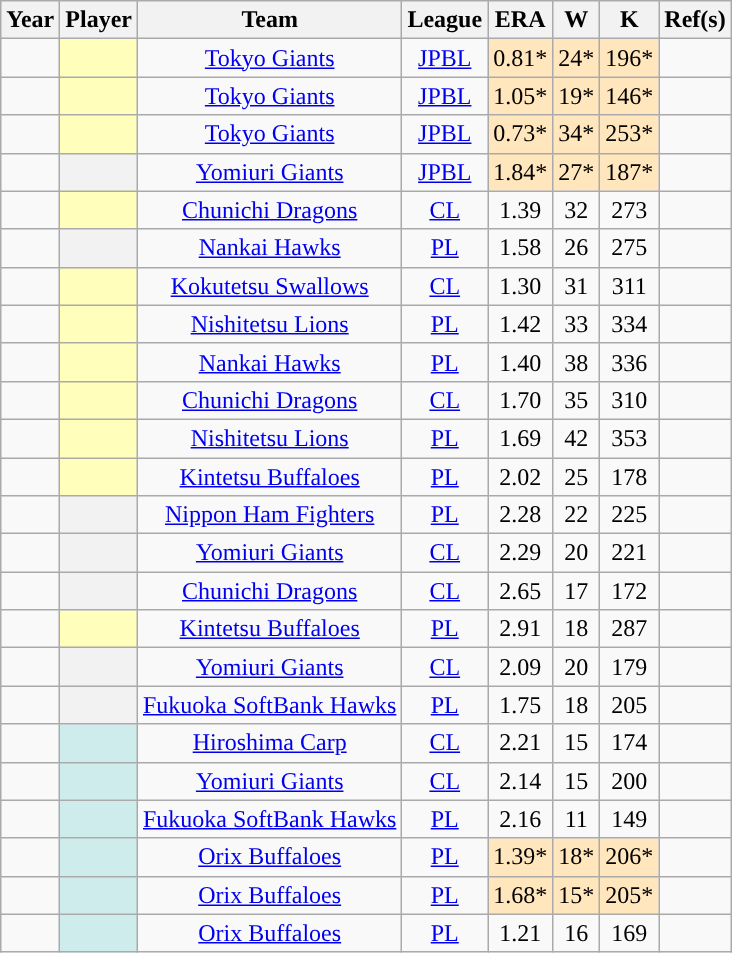<table class="wikitable sortable plainrowheaders" style="text-align:center;">
<tr>
<th scope="col">Year</th>
<th scope="col">Player</th>
<th scope="col">Team</th>
<th scope="col">League</th>
<th scope="col">ERA</th>
<th scope="col">W</th>
<th scope="col">K</th>
<th scope="col" class="unsortable">Ref(s)</th>
</tr>
<tr>
<td></td>
<th scope="row" style="text-align:center; background-color: #ffffbb">  </th>
<td><a href='#'>Tokyo Giants</a></td>
<td><a href='#'>JPBL</a></td>
<td style="background-color:#FFE6BD;">0.81*</td>
<td style="background-color:#FFE6BD;">24*</td>
<td style="background-color:#FFE6BD;">196*</td>
<td></td>
</tr>
<tr>
<td></td>
<th scope="row" style="text-align:center; background-color: #ffffbb"> </th>
<td><a href='#'>Tokyo Giants</a></td>
<td><a href='#'>JPBL</a></td>
<td style="background-color:#FFE6BD;">1.05*</td>
<td style="background-color:#FFE6BD;">19*</td>
<td style="background-color:#FFE6BD;">146*</td>
<td></td>
</tr>
<tr>
<td></td>
<th scope="row" style="text-align:center; background-color: #ffffbb"> </th>
<td><a href='#'>Tokyo Giants</a></td>
<td><a href='#'>JPBL</a></td>
<td style="background-color:#FFE6BD;">0.73*</td>
<td style="background-color:#FFE6BD;">34*</td>
<td style="background-color:#FFE6BD;">253*</td>
<td></td>
</tr>
<tr>
<td></td>
<th scope="row" style="text-align:center"></th>
<td><a href='#'>Yomiuri Giants</a></td>
<td><a href='#'>JPBL</a></td>
<td style="background-color:#FFE6BD;">1.84*</td>
<td style="background-color:#FFE6BD;">27*</td>
<td style="background-color:#FFE6BD;">187*</td>
<td></td>
</tr>
<tr>
<td></td>
<th scope="row" style="text-align:center; background-color: #ffffbb">  </th>
<td><a href='#'>Chunichi Dragons</a></td>
<td><a href='#'>CL</a></td>
<td>1.39</td>
<td>32</td>
<td>273</td>
<td></td>
</tr>
<tr>
<td></td>
<th scope="row" style="text-align:center"></th>
<td><a href='#'>Nankai Hawks</a></td>
<td><a href='#'>PL</a></td>
<td>1.58</td>
<td>26</td>
<td>275</td>
<td></td>
</tr>
<tr>
<td></td>
<th scope="row" style="text-align:center; background-color: #ffffbb"> </th>
<td><a href='#'>Kokutetsu Swallows</a></td>
<td><a href='#'>CL</a></td>
<td>1.30</td>
<td>31</td>
<td>311</td>
<td></td>
</tr>
<tr>
<td></td>
<th scope="row" style="text-align:center; background-color: #ffffbb"> </th>
<td><a href='#'>Nishitetsu Lions</a></td>
<td><a href='#'>PL</a></td>
<td>1.42</td>
<td>33</td>
<td>334</td>
<td></td>
</tr>
<tr>
<td></td>
<th scope="row" style="text-align:center; background-color: #ffffbb"> </th>
<td><a href='#'>Nankai Hawks</a></td>
<td><a href='#'>PL</a></td>
<td>1.40</td>
<td>38</td>
<td>336</td>
<td></td>
</tr>
<tr>
<td></td>
<th scope="row" style="text-align:center; background-color: #ffffbb"> </th>
<td><a href='#'>Chunichi Dragons</a></td>
<td><a href='#'>CL</a></td>
<td>1.70</td>
<td>35</td>
<td>310</td>
<td></td>
</tr>
<tr>
<td></td>
<th scope="row" style="text-align:center; background-color: #ffffbb"> </th>
<td><a href='#'>Nishitetsu Lions</a></td>
<td><a href='#'>PL</a></td>
<td>1.69</td>
<td>42</td>
<td>353</td>
<td></td>
</tr>
<tr>
<td></td>
<th scope="row" style="text-align:center; background-color: #ffffbb"></th>
<td><a href='#'>Kintetsu Buffaloes</a></td>
<td><a href='#'>PL</a></td>
<td>2.02</td>
<td>25</td>
<td>178</td>
<td></td>
</tr>
<tr>
<td></td>
<th scope="row" style="text-align:center"></th>
<td><a href='#'>Nippon Ham Fighters</a></td>
<td><a href='#'>PL</a></td>
<td>2.28</td>
<td>22</td>
<td>225</td>
<td></td>
</tr>
<tr>
<td></td>
<th scope="row" style="text-align:center"></th>
<td><a href='#'>Yomiuri Giants</a></td>
<td><a href='#'>CL</a></td>
<td>2.29</td>
<td>20</td>
<td>221</td>
<td></td>
</tr>
<tr>
<td></td>
<th scope="row" style="text-align:center"></th>
<td><a href='#'>Chunichi Dragons</a></td>
<td><a href='#'>CL</a></td>
<td>2.65</td>
<td>17</td>
<td>172</td>
<td></td>
</tr>
<tr>
<td></td>
<th scope="row" style="text-align:center; background-color: #ffffbb"> </th>
<td><a href='#'>Kintetsu Buffaloes</a></td>
<td><a href='#'>PL</a></td>
<td>2.91</td>
<td>18</td>
<td>287</td>
<td></td>
</tr>
<tr>
<td></td>
<th scope="row" style="text-align:center;"></th>
<td><a href='#'>Yomiuri Giants</a></td>
<td><a href='#'>CL</a></td>
<td>2.09</td>
<td>20</td>
<td>179</td>
<td></td>
</tr>
<tr>
<td></td>
<th scope="row" style="text-align:center"></th>
<td><a href='#'>Fukuoka SoftBank Hawks</a></td>
<td><a href='#'>PL</a></td>
<td>1.75</td>
<td>18</td>
<td>205</td>
<td></td>
</tr>
<tr>
<td></td>
<th scope="row" style="text-align:center; background-color: #cfecec"> </th>
<td><a href='#'>Hiroshima Carp</a></td>
<td><a href='#'>CL</a></td>
<td>2.21</td>
<td>15</td>
<td>174</td>
<td></td>
</tr>
<tr>
<td></td>
<th scope="row" style="text-align:center; background-color: #cfecec"> </th>
<td><a href='#'>Yomiuri Giants</a></td>
<td><a href='#'>CL</a></td>
<td>2.14</td>
<td>15</td>
<td>200</td>
<td></td>
</tr>
<tr>
<td></td>
<th scope="row" style="text-align:center; background-color: #cfecec"> </th>
<td><a href='#'>Fukuoka SoftBank Hawks</a></td>
<td><a href='#'>PL</a></td>
<td>2.16</td>
<td>11</td>
<td>149</td>
<td></td>
</tr>
<tr>
<td></td>
<th scope="row" style="text-align:center; background-color: #cfecec"> </th>
<td><a href='#'>Orix Buffaloes</a></td>
<td><a href='#'>PL</a></td>
<td style="background-color:#FFE6BD;">1.39*</td>
<td style="background-color:#FFE6BD;">18*</td>
<td style="background-color:#FFE6BD;">206*</td>
<td></td>
</tr>
<tr>
<td></td>
<th scope="row" style="text-align:center; background-color: #cfecec"> </th>
<td><a href='#'>Orix Buffaloes</a></td>
<td><a href='#'>PL</a></td>
<td style="background-color:#FFE6BD;">1.68*</td>
<td style="background-color:#FFE6BD;">15*</td>
<td style="background-color:#FFE6BD;">205*</td>
<td></td>
</tr>
<tr>
<td></td>
<th scope="row" style="text-align:center; background-color: #cfecec"> </th>
<td><a href='#'>Orix Buffaloes</a></td>
<td><a href='#'>PL</a></td>
<td>1.21</td>
<td>16</td>
<td>169</td>
<td></td>
</tr>
</table>
